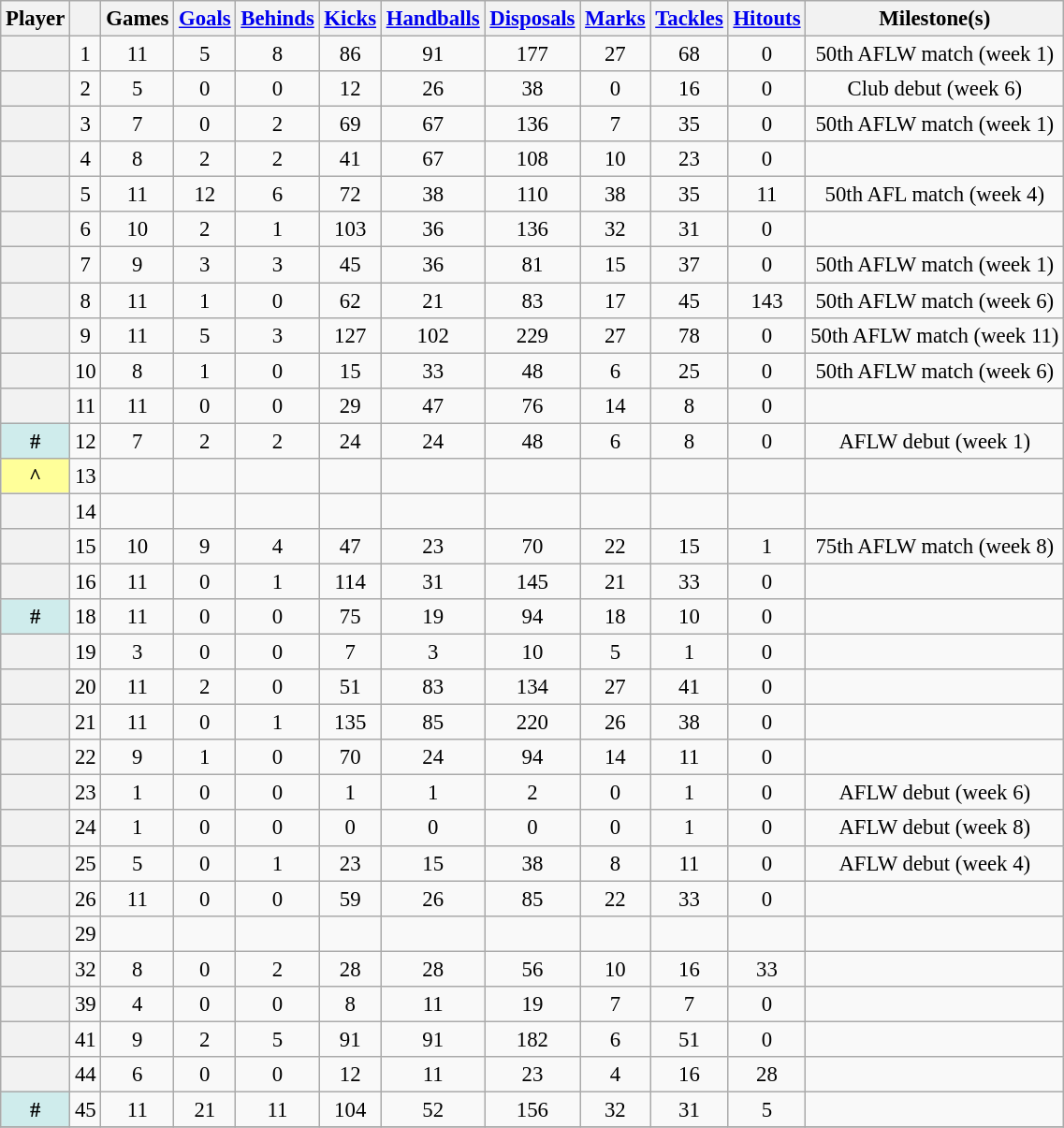<table class="wikitable plainrowheaders sortable" style="text-align:center; font-size:95%">
<tr>
<th scope="col">Player</th>
<th scope="col"></th>
<th scope="col" width:3em>Games</th>
<th scope="col" width:3em><a href='#'>Goals</a></th>
<th scope="col" width:3em><a href='#'>Behinds</a></th>
<th scope="col" width:3em><a href='#'>Kicks</a></th>
<th scope="col" width:3em><a href='#'>Handballs</a></th>
<th scope="col" width:3em><a href='#'>Disposals</a></th>
<th scope="col" width:3em><a href='#'>Marks</a></th>
<th scope="col" width:3em><a href='#'>Tackles</a></th>
<th scope="col" width:3em><a href='#'>Hitouts</a></th>
<th scope="col" class="unsortable">Milestone(s)</th>
</tr>
<tr>
<th scope="row"></th>
<td>1</td>
<td>11</td>
<td>5</td>
<td>8</td>
<td>86</td>
<td>91</td>
<td>177</td>
<td>27</td>
<td>68</td>
<td>0</td>
<td>50th AFLW match (week 1)</td>
</tr>
<tr>
<th scope="row"></th>
<td>2</td>
<td>5</td>
<td>0</td>
<td>0</td>
<td>12</td>
<td>26</td>
<td>38</td>
<td>0</td>
<td>16</td>
<td>0</td>
<td>Club debut (week 6)</td>
</tr>
<tr>
<th scope="row"></th>
<td>3</td>
<td>7</td>
<td>0</td>
<td>2</td>
<td>69</td>
<td>67</td>
<td>136</td>
<td>7</td>
<td>35</td>
<td>0</td>
<td>50th AFLW match (week 1)</td>
</tr>
<tr>
<th scope="row"></th>
<td>4</td>
<td>8</td>
<td>2</td>
<td>2</td>
<td>41</td>
<td>67</td>
<td>108</td>
<td>10</td>
<td>23</td>
<td>0</td>
<td></td>
</tr>
<tr>
<th scope="row"></th>
<td>5</td>
<td>11</td>
<td>12</td>
<td>6</td>
<td>72</td>
<td>38</td>
<td>110</td>
<td>38</td>
<td>35</td>
<td>11</td>
<td>50th AFL match (week 4)</td>
</tr>
<tr>
<th scope="row"></th>
<td>6</td>
<td>10</td>
<td>2</td>
<td>1</td>
<td>103</td>
<td>36</td>
<td>136</td>
<td>32</td>
<td>31</td>
<td>0</td>
<td></td>
</tr>
<tr>
<th scope="row"></th>
<td>7</td>
<td>9</td>
<td>3</td>
<td>3</td>
<td>45</td>
<td>36</td>
<td>81</td>
<td>15</td>
<td>37</td>
<td>0</td>
<td>50th AFLW match (week 1)</td>
</tr>
<tr>
<th scope="row"></th>
<td>8</td>
<td>11</td>
<td>1</td>
<td>0</td>
<td>62</td>
<td>21</td>
<td>83</td>
<td>17</td>
<td>45</td>
<td>143</td>
<td>50th AFLW match (week 6)</td>
</tr>
<tr>
<th scope="row"></th>
<td>9</td>
<td>11</td>
<td>5</td>
<td>3</td>
<td>127</td>
<td>102</td>
<td>229</td>
<td>27</td>
<td>78</td>
<td>0</td>
<td>50th AFLW match (week 11)</td>
</tr>
<tr>
<th scope="row"></th>
<td>10</td>
<td>8</td>
<td>1</td>
<td>0</td>
<td>15</td>
<td>33</td>
<td>48</td>
<td>6</td>
<td>25</td>
<td>0</td>
<td>50th AFLW match (week 6)</td>
</tr>
<tr>
<th scope="row"></th>
<td>11</td>
<td>11</td>
<td>0</td>
<td>0</td>
<td>29</td>
<td>47</td>
<td>76</td>
<td>14</td>
<td>8</td>
<td>0</td>
<td></td>
</tr>
<tr>
<th scope="row" style="background:#cfecec;">#</th>
<td>12</td>
<td>7</td>
<td>2</td>
<td>2</td>
<td>24</td>
<td>24</td>
<td>48</td>
<td>6</td>
<td>8</td>
<td>0</td>
<td>AFLW debut (week 1)</td>
</tr>
<tr>
<th scope="row" style="background:#ff9">^</th>
<td>13</td>
<td></td>
<td></td>
<td></td>
<td></td>
<td></td>
<td></td>
<td></td>
<td></td>
<td></td>
<td></td>
</tr>
<tr>
<th scope="row"></th>
<td>14</td>
<td></td>
<td></td>
<td></td>
<td></td>
<td></td>
<td></td>
<td></td>
<td></td>
<td></td>
<td></td>
</tr>
<tr>
<th scope="row"></th>
<td>15</td>
<td>10</td>
<td>9</td>
<td>4</td>
<td>47</td>
<td>23</td>
<td>70</td>
<td>22</td>
<td>15</td>
<td>1</td>
<td>75th AFLW match (week 8)</td>
</tr>
<tr>
<th scope="row"></th>
<td>16</td>
<td>11</td>
<td>0</td>
<td>1</td>
<td>114</td>
<td>31</td>
<td>145</td>
<td>21</td>
<td>33</td>
<td>0</td>
<td></td>
</tr>
<tr>
<th scope="row" style="background:#cfecec;">#</th>
<td>18</td>
<td>11</td>
<td>0</td>
<td>0</td>
<td>75</td>
<td>19</td>
<td>94</td>
<td>18</td>
<td>10</td>
<td>0</td>
<td></td>
</tr>
<tr>
<th scope="row"></th>
<td>19</td>
<td>3</td>
<td>0</td>
<td>0</td>
<td>7</td>
<td>3</td>
<td>10</td>
<td>5</td>
<td>1</td>
<td>0</td>
<td></td>
</tr>
<tr>
<th scope="row"></th>
<td>20</td>
<td>11</td>
<td>2</td>
<td>0</td>
<td>51</td>
<td>83</td>
<td>134</td>
<td>27</td>
<td>41</td>
<td>0</td>
<td></td>
</tr>
<tr>
<th scope="row"></th>
<td>21</td>
<td>11</td>
<td>0</td>
<td>1</td>
<td>135</td>
<td>85</td>
<td>220</td>
<td>26</td>
<td>38</td>
<td>0</td>
<td></td>
</tr>
<tr>
<th scope="row"></th>
<td>22</td>
<td>9</td>
<td>1</td>
<td>0</td>
<td>70</td>
<td>24</td>
<td>94</td>
<td>14</td>
<td>11</td>
<td>0</td>
<td></td>
</tr>
<tr>
<th scope="row"></th>
<td>23</td>
<td>1</td>
<td>0</td>
<td>0</td>
<td>1</td>
<td>1</td>
<td>2</td>
<td>0</td>
<td>1</td>
<td>0</td>
<td>AFLW debut (week 6)</td>
</tr>
<tr>
<th scope="row"></th>
<td>24</td>
<td>1</td>
<td>0</td>
<td>0</td>
<td>0</td>
<td>0</td>
<td>0</td>
<td>0</td>
<td>1</td>
<td>0</td>
<td>AFLW debut (week 8)</td>
</tr>
<tr>
<th scope="row"></th>
<td>25</td>
<td>5</td>
<td>0</td>
<td>1</td>
<td>23</td>
<td>15</td>
<td>38</td>
<td>8</td>
<td>11</td>
<td>0</td>
<td>AFLW debut (week 4)</td>
</tr>
<tr>
<th scope="row"></th>
<td>26</td>
<td>11</td>
<td>0</td>
<td>0</td>
<td>59</td>
<td>26</td>
<td>85</td>
<td>22</td>
<td>33</td>
<td>0</td>
<td></td>
</tr>
<tr>
<th scope="row"></th>
<td>29</td>
<td></td>
<td></td>
<td></td>
<td></td>
<td></td>
<td></td>
<td></td>
<td></td>
<td></td>
<td></td>
</tr>
<tr>
<th scope="row"></th>
<td>32</td>
<td>8</td>
<td>0</td>
<td>2</td>
<td>28</td>
<td>28</td>
<td>56</td>
<td>10</td>
<td>16</td>
<td>33</td>
<td></td>
</tr>
<tr>
<th scope="row"></th>
<td>39</td>
<td>4</td>
<td>0</td>
<td>0</td>
<td>8</td>
<td>11</td>
<td>19</td>
<td>7</td>
<td>7</td>
<td>0</td>
<td></td>
</tr>
<tr>
<th scope="row"></th>
<td>41</td>
<td>9</td>
<td>2</td>
<td>5</td>
<td>91</td>
<td>91</td>
<td>182</td>
<td>6</td>
<td>51</td>
<td>0</td>
<td></td>
</tr>
<tr>
<th scope="row"></th>
<td>44</td>
<td>6</td>
<td>0</td>
<td>0</td>
<td>12</td>
<td>11</td>
<td>23</td>
<td>4</td>
<td>16</td>
<td>28</td>
<td></td>
</tr>
<tr>
<th scope="row" style="background:#cfecec;">#</th>
<td>45</td>
<td>11</td>
<td>21</td>
<td>11</td>
<td>104</td>
<td>52</td>
<td>156</td>
<td>32</td>
<td>31</td>
<td>5</td>
<td></td>
</tr>
<tr>
</tr>
</table>
